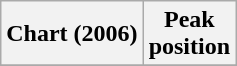<table class="wikitable sortable plainrowheaders" style="text-align:center">
<tr>
<th scope="col">Chart (2006)</th>
<th scope="col">Peak<br>position</th>
</tr>
<tr>
</tr>
</table>
